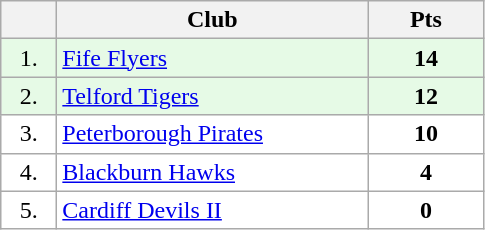<table class="wikitable">
<tr>
<th width="30"></th>
<th width="200">Club</th>
<th width="70">Pts</th>
</tr>
<tr bgcolor="#e6fae6" align="center">
<td>1.</td>
<td align="left"><a href='#'>Fife Flyers</a></td>
<td><strong>14</strong></td>
</tr>
<tr bgcolor="#e6fae6" align="center">
<td>2.</td>
<td align="left"><a href='#'>Telford Tigers</a></td>
<td><strong>12</strong></td>
</tr>
<tr bgcolor="#FFFFFF" align="center">
<td>3.</td>
<td align="left"><a href='#'>Peterborough Pirates</a></td>
<td><strong>10</strong></td>
</tr>
<tr bgcolor="#FFFFFF" align="center">
<td>4.</td>
<td align="left"><a href='#'>Blackburn Hawks</a></td>
<td><strong>4</strong></td>
</tr>
<tr bgcolor="#FFFFFF" align="center">
<td>5.</td>
<td align="left"><a href='#'>Cardiff Devils II</a></td>
<td><strong>0</strong></td>
</tr>
</table>
